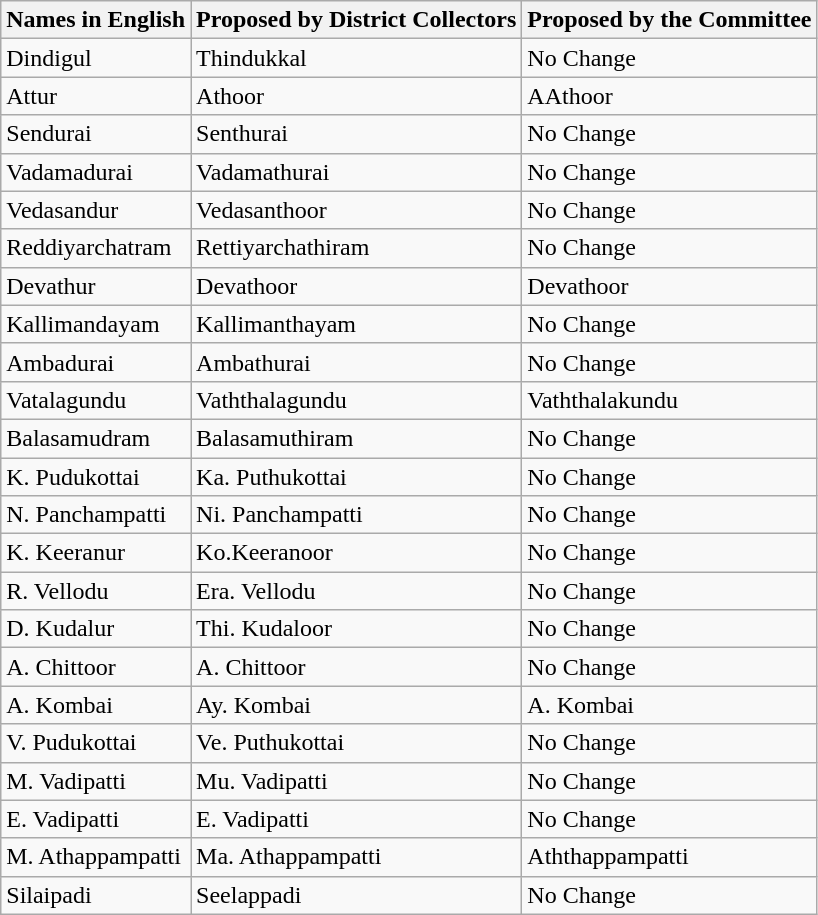<table class="wikitable">
<tr>
<th>Names in English</th>
<th>Proposed by District Collectors</th>
<th>Proposed by the Committee</th>
</tr>
<tr>
<td>Dindigul</td>
<td>Thindukkal</td>
<td>No Change</td>
</tr>
<tr>
<td>Attur</td>
<td>Athoor</td>
<td>AAthoor</td>
</tr>
<tr>
<td>Sendurai</td>
<td>Senthurai</td>
<td>No Change</td>
</tr>
<tr>
<td>Vadamadurai</td>
<td>Vadamathurai</td>
<td>No Change</td>
</tr>
<tr>
<td>Vedasandur</td>
<td>Vedasanthoor</td>
<td>No Change</td>
</tr>
<tr>
<td>Reddiyarchatram</td>
<td>Rettiyarchathiram</td>
<td>No Change</td>
</tr>
<tr>
<td>Devathur</td>
<td>Devathoor</td>
<td>Devathoor</td>
</tr>
<tr>
<td>Kallimandayam</td>
<td>Kallimanthayam</td>
<td>No Change</td>
</tr>
<tr>
<td>Ambadurai</td>
<td>Ambathurai</td>
<td>No Change</td>
</tr>
<tr>
<td>Vatalagundu</td>
<td>Vaththalagundu</td>
<td>Vaththalakundu</td>
</tr>
<tr>
<td>Balasamudram</td>
<td>Balasamuthiram</td>
<td>No Change</td>
</tr>
<tr>
<td>K. Pudukottai</td>
<td>Ka. Puthukottai</td>
<td>No Change</td>
</tr>
<tr>
<td>N. Panchampatti</td>
<td>Ni. Panchampatti</td>
<td>No Change</td>
</tr>
<tr>
<td>K. Keeranur</td>
<td>Ko.Keeranoor</td>
<td>No Change</td>
</tr>
<tr>
<td>R. Vellodu</td>
<td>Era. Vellodu</td>
<td>No Change</td>
</tr>
<tr>
<td>D. Kudalur</td>
<td>Thi. Kudaloor</td>
<td>No Change</td>
</tr>
<tr>
<td>A. Chittoor</td>
<td>A. Chittoor</td>
<td>No Change</td>
</tr>
<tr>
<td>A. Kombai</td>
<td>Ay. Kombai</td>
<td>A. Kombai</td>
</tr>
<tr>
<td>V. Pudukottai</td>
<td>Ve. Puthukottai</td>
<td>No Change</td>
</tr>
<tr>
<td>M. Vadipatti</td>
<td>Mu. Vadipatti</td>
<td>No Change</td>
</tr>
<tr>
<td>E. Vadipatti</td>
<td>E. Vadipatti</td>
<td>No Change</td>
</tr>
<tr>
<td>M. Athappampatti</td>
<td>Ma. Athappampatti</td>
<td>Aththappampatti</td>
</tr>
<tr>
<td>Silaipadi</td>
<td>Seelappadi</td>
<td>No Change</td>
</tr>
</table>
